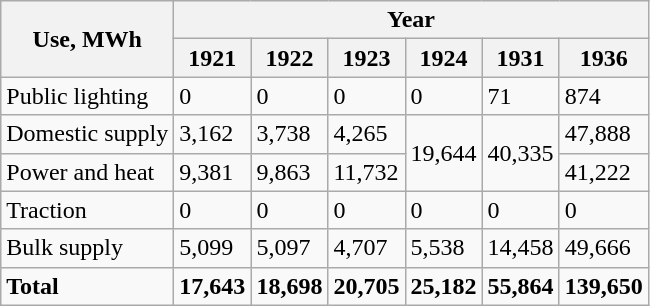<table class="wikitable">
<tr>
<th rowspan="2">Use, MWh</th>
<th colspan="6">Year</th>
</tr>
<tr>
<th>1921</th>
<th>1922</th>
<th>1923</th>
<th>1924</th>
<th>1931</th>
<th>1936</th>
</tr>
<tr>
<td>Public lighting</td>
<td>0</td>
<td>0</td>
<td>0</td>
<td>0</td>
<td>71</td>
<td>874</td>
</tr>
<tr>
<td>Domestic supply</td>
<td>3,162</td>
<td>3,738</td>
<td>4,265</td>
<td rowspan="2">19,644</td>
<td rowspan="2">40,335</td>
<td>47,888</td>
</tr>
<tr>
<td>Power and heat</td>
<td>9,381</td>
<td>9,863</td>
<td>11,732</td>
<td>41,222</td>
</tr>
<tr>
<td>Traction</td>
<td>0</td>
<td>0</td>
<td>0</td>
<td>0</td>
<td>0</td>
<td>0</td>
</tr>
<tr>
<td>Bulk supply</td>
<td>5,099</td>
<td>5,097</td>
<td>4,707</td>
<td>5,538</td>
<td>14,458</td>
<td>49,666</td>
</tr>
<tr>
<td><strong>Total</strong></td>
<td><strong>17,643</strong></td>
<td><strong>18,698</strong></td>
<td><strong>20,705</strong></td>
<td><strong>25,182</strong></td>
<td><strong>55,864</strong></td>
<td><strong>139,650</strong></td>
</tr>
</table>
